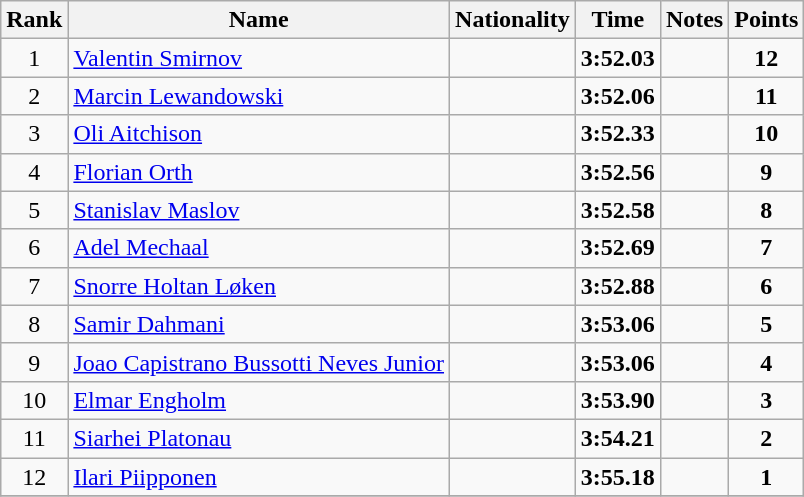<table class="wikitable sortable" style="text-align:center">
<tr>
<th>Rank</th>
<th>Name</th>
<th>Nationality</th>
<th>Time</th>
<th>Notes</th>
<th>Points</th>
</tr>
<tr>
<td>1</td>
<td align=left><a href='#'>Valentin Smirnov</a></td>
<td align=left></td>
<td><strong>3:52.03</strong></td>
<td></td>
<td><strong>12</strong></td>
</tr>
<tr>
<td>2</td>
<td align=left><a href='#'>Marcin Lewandowski</a></td>
<td align=left></td>
<td><strong>3:52.06</strong></td>
<td></td>
<td><strong>11</strong></td>
</tr>
<tr>
<td>3</td>
<td align=left><a href='#'>Oli Aitchison</a></td>
<td align=left></td>
<td><strong>3:52.33</strong></td>
<td></td>
<td><strong>10</strong></td>
</tr>
<tr>
<td>4</td>
<td align=left><a href='#'>Florian Orth</a></td>
<td align=left></td>
<td><strong>3:52.56</strong></td>
<td></td>
<td><strong>9</strong></td>
</tr>
<tr>
<td>5</td>
<td align=left><a href='#'>Stanislav Maslov</a></td>
<td align=left></td>
<td><strong>3:52.58</strong></td>
<td></td>
<td><strong>8</strong></td>
</tr>
<tr>
<td>6</td>
<td align=left><a href='#'>Adel Mechaal</a></td>
<td align=left></td>
<td><strong>3:52.69</strong></td>
<td></td>
<td><strong>7</strong></td>
</tr>
<tr>
<td>7</td>
<td align=left><a href='#'>Snorre Holtan Løken</a></td>
<td align=left></td>
<td><strong>3:52.88</strong></td>
<td></td>
<td><strong>6</strong></td>
</tr>
<tr>
<td>8</td>
<td align=left><a href='#'>Samir Dahmani</a></td>
<td align=left></td>
<td><strong>3:53.06</strong></td>
<td></td>
<td><strong>5</strong></td>
</tr>
<tr>
<td>9</td>
<td align=left><a href='#'>Joao Capistrano Bussotti Neves Junior</a></td>
<td align=left></td>
<td><strong>3:53.06</strong></td>
<td></td>
<td><strong>4</strong></td>
</tr>
<tr>
<td>10</td>
<td align=left><a href='#'>Elmar Engholm</a></td>
<td align=left></td>
<td><strong>3:53.90</strong></td>
<td></td>
<td><strong>3</strong></td>
</tr>
<tr>
<td>11</td>
<td align=left><a href='#'>Siarhei Platonau</a></td>
<td align=left></td>
<td><strong>3:54.21</strong></td>
<td></td>
<td><strong>2</strong></td>
</tr>
<tr>
<td>12</td>
<td align=left><a href='#'>Ilari Piipponen</a></td>
<td align=left></td>
<td><strong>3:55.18</strong></td>
<td></td>
<td><strong>1</strong></td>
</tr>
<tr>
</tr>
</table>
